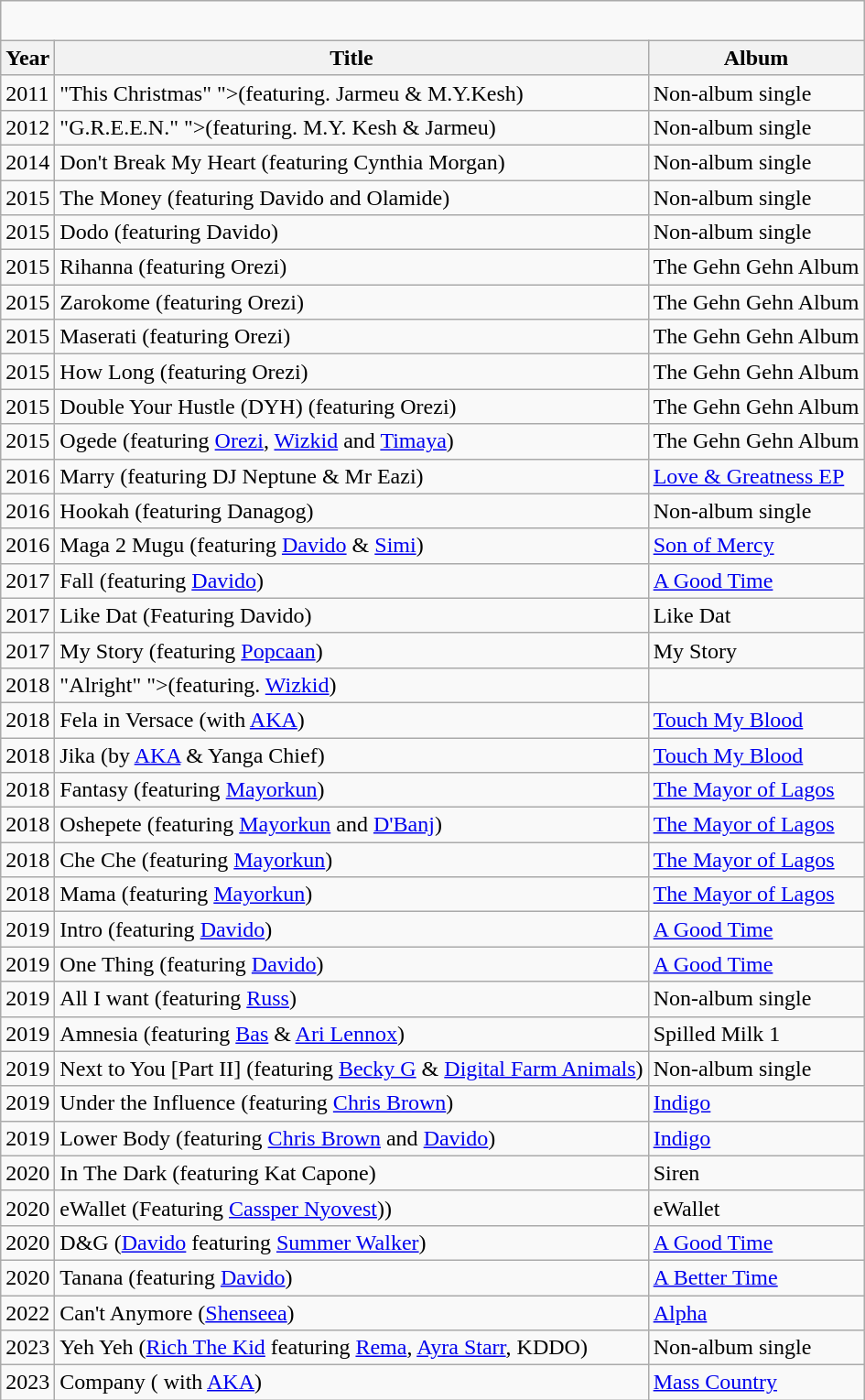<table class="wikitable sortable">
<tr>
<td colspan="3" style="font-size:110%"><br></td>
</tr>
<tr>
<th>Year</th>
<th>Title</th>
<th>Album</th>
</tr>
<tr>
<td>2011</td>
<td>"This Christmas" <span>">(featuring. Jarmeu & M.Y.Kesh)</span></td>
<td>Non-album single</td>
</tr>
<tr>
<td>2012</td>
<td>"G.R.E.E.N." <span>">(featuring. M.Y. Kesh & Jarmeu)</span></td>
<td>Non-album single</td>
</tr>
<tr>
<td>2014</td>
<td>Don't Break My Heart (featuring Cynthia Morgan)</td>
<td>Non-album single</td>
</tr>
<tr>
<td>2015</td>
<td>The Money (featuring Davido and Olamide)</td>
<td>Non-album single</td>
</tr>
<tr>
<td>2015</td>
<td>Dodo (featuring Davido)</td>
<td>Non-album single</td>
</tr>
<tr>
<td>2015</td>
<td>Rihanna (featuring Orezi)</td>
<td>The Gehn Gehn Album</td>
</tr>
<tr>
<td>2015</td>
<td>Zarokome (featuring Orezi)</td>
<td>The Gehn Gehn Album</td>
</tr>
<tr>
<td>2015</td>
<td>Maserati (featuring Orezi)</td>
<td>The Gehn Gehn Album</td>
</tr>
<tr>
<td>2015</td>
<td>How Long (featuring Orezi)</td>
<td>The Gehn Gehn Album</td>
</tr>
<tr>
<td>2015</td>
<td>Double Your Hustle (DYH) (featuring Orezi)</td>
<td>The Gehn Gehn Album</td>
</tr>
<tr>
<td>2015</td>
<td>Ogede (featuring <a href='#'>Orezi</a>, <a href='#'>Wizkid</a> and <a href='#'>Timaya</a>)</td>
<td>The Gehn Gehn Album</td>
</tr>
<tr>
<td>2016</td>
<td>Marry (featuring DJ Neptune & Mr Eazi)</td>
<td><a href='#'>Love & Greatness EP</a></td>
</tr>
<tr>
<td>2016</td>
<td>Hookah (featuring Danagog)</td>
<td>Non-album single</td>
</tr>
<tr>
<td>2016</td>
<td>Maga 2 Mugu (featuring <a href='#'>Davido</a> & <a href='#'>Simi</a>)</td>
<td><a href='#'>Son of Mercy</a></td>
</tr>
<tr>
<td>2017</td>
<td>Fall (featuring <a href='#'>Davido</a>)</td>
<td><a href='#'>A Good Time</a></td>
</tr>
<tr>
<td>2017</td>
<td>Like Dat (Featuring Davido)</td>
<td>Like Dat</td>
</tr>
<tr>
<td>2017</td>
<td>My Story (featuring <a href='#'>Popcaan</a>)</td>
<td>My Story</td>
</tr>
<tr>
<td>2018</td>
<td>"Alright" <span>">(featuring. <a href='#'>Wizkid</a>)</span></td>
<td></td>
</tr>
<tr>
<td>2018</td>
<td>Fela in Versace (with <a href='#'>AKA</a>)</td>
<td><a href='#'>Touch My Blood</a></td>
</tr>
<tr>
<td>2018</td>
<td>Jika (by <a href='#'>AKA</a> & Yanga Chief)</td>
<td><a href='#'>Touch My Blood</a></td>
</tr>
<tr>
<td>2018</td>
<td>Fantasy (featuring <a href='#'>Mayorkun</a>)</td>
<td><a href='#'>The Mayor of Lagos</a></td>
</tr>
<tr>
<td>2018</td>
<td>Oshepete (featuring <a href='#'>Mayorkun</a> and <a href='#'>D'Banj</a>)</td>
<td><a href='#'>The Mayor of Lagos</a></td>
</tr>
<tr>
<td>2018</td>
<td>Che Che (featuring <a href='#'>Mayorkun</a>)</td>
<td><a href='#'>The Mayor of Lagos</a></td>
</tr>
<tr>
<td>2018</td>
<td>Mama (featuring <a href='#'>Mayorkun</a>)</td>
<td><a href='#'>The Mayor of Lagos</a></td>
</tr>
<tr>
<td>2019</td>
<td>Intro (featuring <a href='#'>Davido</a>)</td>
<td><a href='#'>A Good Time</a></td>
</tr>
<tr>
<td>2019</td>
<td>One Thing (featuring <a href='#'>Davido</a>)</td>
<td><a href='#'>A Good Time</a></td>
</tr>
<tr>
<td>2019</td>
<td>All I want (featuring <a href='#'>Russ</a>)</td>
<td>Non-album single</td>
</tr>
<tr>
<td>2019</td>
<td>Amnesia (featuring <a href='#'>Bas</a> & <a href='#'>Ari Lennox</a>)</td>
<td>Spilled Milk 1</td>
</tr>
<tr>
<td>2019</td>
<td>Next to You [Part II] (featuring <a href='#'>Becky G</a> & <a href='#'>Digital Farm Animals</a>)</td>
<td>Non-album single</td>
</tr>
<tr>
<td>2019</td>
<td>Under the Influence (featuring <a href='#'>Chris Brown</a>)</td>
<td><a href='#'>Indigo</a></td>
</tr>
<tr>
<td>2019</td>
<td>Lower Body (featuring <a href='#'>Chris Brown</a> and <a href='#'>Davido</a>)</td>
<td><a href='#'>Indigo</a></td>
</tr>
<tr>
<td>2020</td>
<td>In The Dark (featuring Kat Capone)</td>
<td>Siren</td>
</tr>
<tr>
<td>2020</td>
<td>eWallet (Featuring <a href='#'>Cassper Nyovest</a>))</td>
<td>eWallet</td>
</tr>
<tr>
<td>2020</td>
<td>D&G (<a href='#'>Davido</a> featuring <a href='#'>Summer Walker</a>)</td>
<td><a href='#'>A Good Time</a></td>
</tr>
<tr>
<td>2020</td>
<td>Tanana (featuring <a href='#'>Davido</a>)</td>
<td><a href='#'>A Better Time</a></td>
</tr>
<tr>
<td>2022</td>
<td>Can't Anymore (<a href='#'>Shenseea</a>)</td>
<td><a href='#'>Alpha</a></td>
</tr>
<tr>
<td>2023</td>
<td>Yeh Yeh (<a href='#'>Rich The Kid</a> featuring <a href='#'>Rema</a>, <a href='#'>Ayra Starr</a>, KDDO)</td>
<td>Non-album single</td>
</tr>
<tr>
<td>2023</td>
<td>Company ( with <a href='#'>AKA</a>)</td>
<td><a href='#'>Mass Country</a></td>
</tr>
</table>
